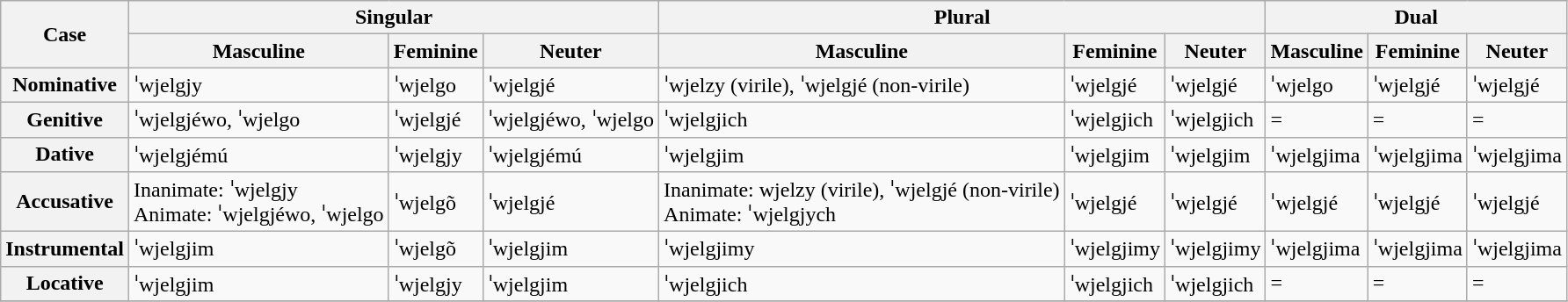<table class="wikitable">
<tr>
<th rowspan="2">Case</th>
<th colspan="3">Singular</th>
<th colspan="3">Plural</th>
<th colspan="3">Dual</th>
</tr>
<tr>
<th>Masculine</th>
<th>Feminine</th>
<th>Neuter</th>
<th>Masculine</th>
<th>Feminine</th>
<th>Neuter</th>
<th>Masculine</th>
<th>Feminine</th>
<th>Neuter</th>
</tr>
<tr>
<th>Nominative</th>
<td>ˈwjelgjy</td>
<td>ˈwjelgo</td>
<td>ˈwjelgjé</td>
<td>ˈwjelzy (virile), ˈwjelgjé (non-virile)</td>
<td>ˈwjelgjé</td>
<td>ˈwjelgjé</td>
<td>ˈwjelgo</td>
<td>ˈwjelgjé</td>
<td>ˈwjelgjé</td>
</tr>
<tr>
<th>Genitive</th>
<td>ˈwjelgjéwo, ˈwjelgo</td>
<td>ˈwjelgjé</td>
<td>ˈwjelgjéwo, ˈwjelgo</td>
<td>ˈwjelgjich</td>
<td>ˈwjelgjich</td>
<td>ˈwjelgjich</td>
<td>= </td>
<td>= </td>
<td>= </td>
</tr>
<tr>
<th>Dative</th>
<td>ˈwjelgjémú</td>
<td>ˈwjelgjy</td>
<td>ˈwjelgjémú</td>
<td>ˈwjelgjim</td>
<td>ˈwjelgjim</td>
<td>ˈwjelgjim</td>
<td>ˈwjelgjima</td>
<td>ˈwjelgjima</td>
<td>ˈwjelgjima</td>
</tr>
<tr>
<th>Accusative</th>
<td>Inanimate: ˈwjelgjy<br> Animate: ˈwjelgjéwo, ˈwjelgo</td>
<td>ˈwjelgõ</td>
<td>ˈwjelgjé</td>
<td>Inanimate: wjelzy (virile), ˈwjelgjé (non-virile)<br> Animate: ˈwjelgjych</td>
<td>ˈwjelgjé</td>
<td>ˈwjelgjé</td>
<td>ˈwjelgjé</td>
<td>ˈwjelgjé</td>
<td>ˈwjelgjé</td>
</tr>
<tr>
<th>Instrumental</th>
<td>ˈwjelgjim</td>
<td>ˈwjelgõ</td>
<td>ˈwjelgjim</td>
<td>ˈwjelgjimy</td>
<td>ˈwjelgjimy</td>
<td>ˈwjelgjimy</td>
<td>ˈwjelgjima</td>
<td>ˈwjelgjima</td>
<td>ˈwjelgjima</td>
</tr>
<tr>
<th>Locative</th>
<td>ˈwjelgjim</td>
<td>ˈwjelgjy</td>
<td>ˈwjelgjim</td>
<td>ˈwjelgjich</td>
<td>ˈwjelgjich</td>
<td>ˈwjelgjich</td>
<td>= </td>
<td>= </td>
<td>= </td>
</tr>
<tr>
</tr>
</table>
